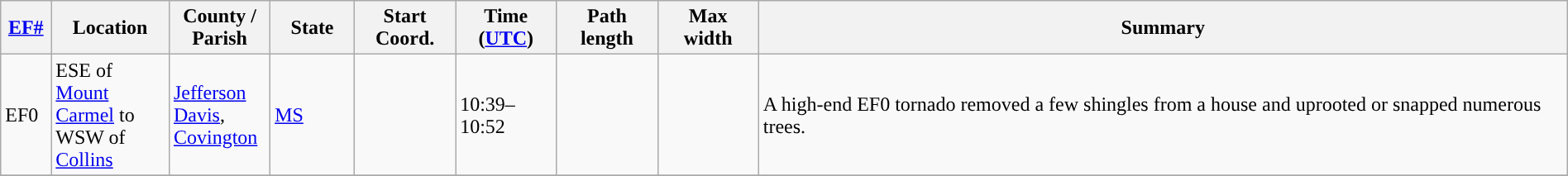<table class="wikitable sortable" style="width:100%;">
<tr>
<th scope="col"  style="width:3%; text-align:center;"><a href='#'>EF#</a></th>
<th scope="col"  style="width:7%; text-align:center;" class="unsortable">Location</th>
<th scope="col"  style="width:6%; text-align:center;" class="unsortable">County / Parish</th>
<th scope="col"  style="width:5%; text-align:center;">State</th>
<th scope="col"  style="width:6%; text-align:center;">Start Coord.</th>
<th scope="col"  style="width:6%; text-align:center;">Time (<a href='#'>UTC</a>)</th>
<th scope="col"  style="width:6%; text-align:center;">Path length</th>
<th scope="col"  style="width:6%; text-align:center;">Max width</th>
<th scope="col" class="unsortable" style="width:48%; text-align:center;">Summary</th>
</tr>
<tr>
<td>EF0</td>
<td>ESE of <a href='#'>Mount Carmel</a> to WSW of <a href='#'>Collins</a></td>
<td><a href='#'>Jefferson Davis</a>, <a href='#'>Covington</a></td>
<td><a href='#'>MS</a></td>
<td></td>
<td>10:39–10:52</td>
<td></td>
<td></td>
<td>A high-end EF0 tornado removed a few shingles from a house and uprooted or snapped numerous trees.</td>
</tr>
<tr>
</tr>
</table>
